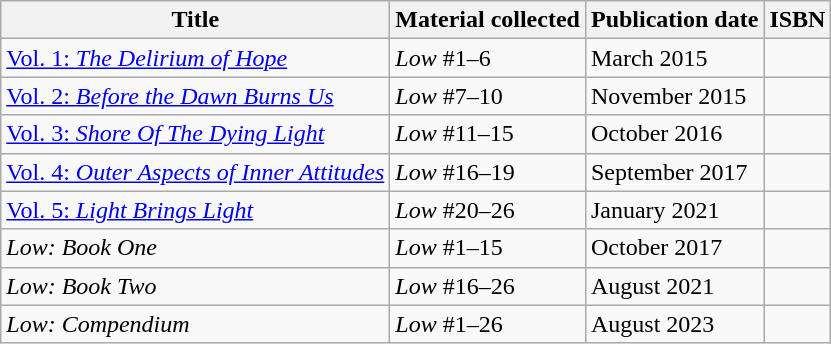<table class="wikitable">
<tr>
<th>Title</th>
<th>Material collected</th>
<th>Publication date</th>
<th>ISBN</th>
</tr>
<tr>
<td><a href='#'>Vol. 1: <em>The Delirium of Hope</em></a></td>
<td><em>Low</em> #1–6</td>
<td>March 2015</td>
<td></td>
</tr>
<tr>
<td><a href='#'>Vol. 2: <em>Before the Dawn Burns Us</em></a></td>
<td><em>Low</em> #7–10</td>
<td>November 2015</td>
<td></td>
</tr>
<tr>
<td><a href='#'>Vol. 3: <em>Shore Of The Dying Light</em></a></td>
<td><em>Low</em> #11–15</td>
<td>October 2016</td>
<td></td>
</tr>
<tr>
<td><a href='#'>Vol. 4: <em>Outer Aspects of Inner Attitudes</em></a></td>
<td><em>Low</em> #16–19</td>
<td>September 2017</td>
<td></td>
</tr>
<tr>
<td><a href='#'>Vol. 5: <em>Light Brings Light</em></a></td>
<td><em>Low</em> #20–26</td>
<td>January 2021</td>
<td></td>
</tr>
<tr>
<td><em>Low: Book One</em></td>
<td><em>Low</em> #1–15</td>
<td>October 2017</td>
<td></td>
</tr>
<tr>
<td><em>Low: Book Two</em></td>
<td><em>Low</em> #16–26</td>
<td>August 2021</td>
<td></td>
</tr>
<tr>
<td><em>Low: Compendium</em></td>
<td><em>Low</em> #1–26</td>
<td>August 2023</td>
<td></td>
</tr>
</table>
